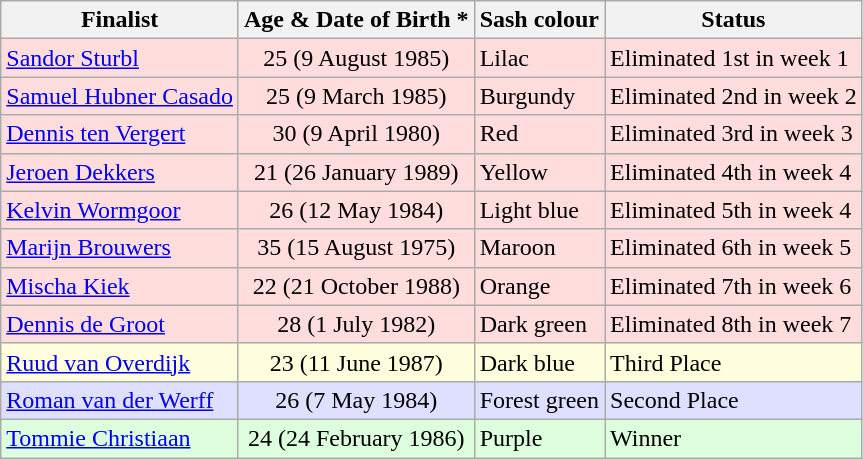<table class="wikitable">
<tr>
<th>Finalist</th>
<th>Age & Date of Birth *</th>
<th>Sash colour</th>
<th>Status</th>
</tr>
<tr style="background:#ffdddd;">
<td><a href='#'>Sandor Sturbl</a></td>
<td align="center">25 (9 August 1985)</td>
<td>Lilac</td>
<td>Eliminated 1st in week 1</td>
</tr>
<tr style="background:#ffdddd;">
<td><a href='#'>Samuel Hubner Casado</a></td>
<td align="center">25 (9 March 1985)</td>
<td>Burgundy</td>
<td>Eliminated 2nd in week 2</td>
</tr>
<tr style="background:#ffdddd;">
<td><a href='#'>Dennis ten Vergert</a></td>
<td align="center">30 (9 April 1980)</td>
<td>Red</td>
<td>Eliminated 3rd in week 3</td>
</tr>
<tr style="background:#ffdddd;">
<td><a href='#'>Jeroen Dekkers</a></td>
<td align="center">21 (26 January 1989)</td>
<td>Yellow</td>
<td>Eliminated 4th in week 4</td>
</tr>
<tr style="background:#ffdddd;">
<td><a href='#'>Kelvin Wormgoor</a></td>
<td align="center">26 (12 May 1984)</td>
<td>Light blue</td>
<td>Eliminated 5th in week 4</td>
</tr>
<tr style="background:#ffdddd;">
<td><a href='#'>Marijn Brouwers</a></td>
<td align="center">35 (15 August 1975)</td>
<td>Maroon</td>
<td>Eliminated 6th in week 5</td>
</tr>
<tr style="background:#ffdddd;">
<td><a href='#'>Mischa Kiek</a></td>
<td align="center">22 (21 October 1988)</td>
<td>Orange</td>
<td>Eliminated 7th in week 6</td>
</tr>
<tr style="background:#ffdddd;">
<td><a href='#'>Dennis de Groot</a></td>
<td align="center">28 (1 July 1982)</td>
<td>Dark green</td>
<td>Eliminated 8th in week 7</td>
</tr>
<tr style="background:#ffffdd;">
<td><a href='#'>Ruud van Overdijk</a></td>
<td align="center">23 (11 June 1987)</td>
<td>Dark blue</td>
<td>Third Place</td>
</tr>
<tr style="background:#dfdfff;">
<td><a href='#'>Roman van der Werff</a></td>
<td align="center">26 (7 May 1984)</td>
<td>Forest green</td>
<td>Second Place</td>
</tr>
<tr style="background:#ddffdd;">
<td><a href='#'>Tommie Christiaan</a></td>
<td align="center">24 (24 February 1986)</td>
<td>Purple</td>
<td>Winner</td>
</tr>
</table>
